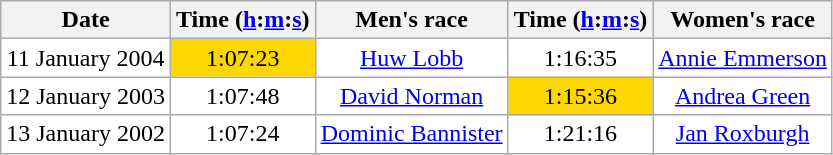<table class="wikitable sortable" style="text-align:center; background:#fff;">
<tr>
<th class="unsortable">Date</th>
<th>Time (<a href='#'>h</a>:<a href='#'>m</a>:<a href='#'>s</a>)</th>
<th>Men's race</th>
<th>Time (<a href='#'>h</a>:<a href='#'>m</a>:<a href='#'>s</a>)</th>
<th>Women's race</th>
</tr>
<tr>
<td>11 January 2004</td>
<td bgcolor='gold'>1:07:23</td>
<td><a href='#'>Huw Lobb</a></td>
<td>1:16:35</td>
<td><a href='#'>Annie Emmerson</a></td>
</tr>
<tr>
<td>12 January 2003</td>
<td>1:07:48</td>
<td><a href='#'>David Norman</a></td>
<td bgcolor='gold'>1:15:36</td>
<td><a href='#'>Andrea Green</a></td>
</tr>
<tr>
<td>13 January 2002</td>
<td>1:07:24</td>
<td><a href='#'>Dominic Bannister</a></td>
<td>1:21:16</td>
<td><a href='#'>Jan Roxburgh</a></td>
</tr>
</table>
